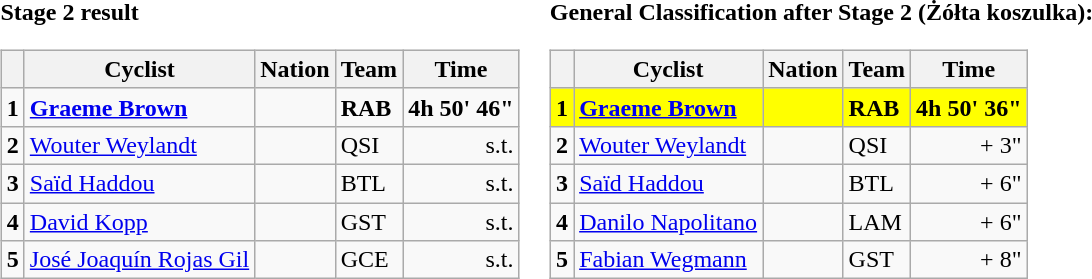<table>
<tr>
<td><strong>Stage 2 result</strong><br><table class="wikitable">
<tr>
<th></th>
<th>Cyclist</th>
<th>Nation</th>
<th>Team</th>
<th>Time</th>
</tr>
<tr>
<td><strong>1</strong></td>
<td><strong><a href='#'>Graeme Brown</a></strong></td>
<td><strong></strong></td>
<td><strong>RAB</strong></td>
<td align=right><strong>4h 50' 46"</strong></td>
</tr>
<tr>
<td><strong>2</strong></td>
<td><a href='#'>Wouter Weylandt</a></td>
<td></td>
<td>QSI</td>
<td align=right>s.t.</td>
</tr>
<tr>
<td><strong>3</strong></td>
<td><a href='#'>Saïd Haddou</a></td>
<td></td>
<td>BTL</td>
<td align="right">s.t.</td>
</tr>
<tr>
<td><strong>4</strong></td>
<td><a href='#'>David Kopp</a></td>
<td></td>
<td>GST</td>
<td align="right">s.t.</td>
</tr>
<tr>
<td><strong>5</strong></td>
<td><a href='#'>José Joaquín Rojas Gil</a></td>
<td></td>
<td>GCE</td>
<td align="right">s.t.</td>
</tr>
</table>
</td>
<td><strong>General Classification after Stage 2 (Żółta koszulka):</strong><br><table class="wikitable">
<tr>
<th></th>
<th>Cyclist</th>
<th>Nation</th>
<th>Team</th>
<th>Time</th>
</tr>
<tr bgcolor=yellow>
<td><strong>1</strong></td>
<td><strong><a href='#'>Graeme Brown</a></strong></td>
<td><strong></strong></td>
<td><strong>RAB</strong></td>
<td align=right><strong>4h 50' 36"</strong></td>
</tr>
<tr>
<td><strong>2</strong></td>
<td><a href='#'>Wouter Weylandt</a></td>
<td></td>
<td>QSI</td>
<td align=right>+ 3"</td>
</tr>
<tr>
<td><strong>3</strong></td>
<td><a href='#'>Saïd Haddou</a></td>
<td></td>
<td>BTL</td>
<td align="right">+ 6"</td>
</tr>
<tr>
<td><strong>4</strong></td>
<td><a href='#'>Danilo Napolitano</a></td>
<td></td>
<td>LAM</td>
<td align="right">+ 6"</td>
</tr>
<tr>
<td><strong>5</strong></td>
<td><a href='#'>Fabian Wegmann</a></td>
<td></td>
<td>GST</td>
<td align="right">+ 8"</td>
</tr>
</table>
</td>
</tr>
</table>
